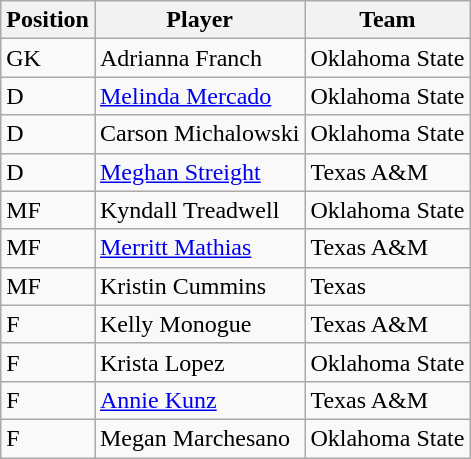<table class="wikitable">
<tr>
<th>Position</th>
<th>Player</th>
<th>Team</th>
</tr>
<tr>
<td>GK</td>
<td>Adrianna Franch</td>
<td>Oklahoma State</td>
</tr>
<tr>
<td>D</td>
<td><a href='#'>Melinda Mercado</a></td>
<td>Oklahoma State</td>
</tr>
<tr>
<td>D</td>
<td>Carson Michalowski</td>
<td>Oklahoma State</td>
</tr>
<tr>
<td>D</td>
<td><a href='#'>Meghan Streight</a></td>
<td>Texas A&M</td>
</tr>
<tr>
<td>MF</td>
<td>Kyndall Treadwell</td>
<td>Oklahoma State</td>
</tr>
<tr>
<td>MF</td>
<td><a href='#'>Merritt Mathias</a></td>
<td>Texas A&M</td>
</tr>
<tr>
<td>MF</td>
<td>Kristin Cummins</td>
<td>Texas</td>
</tr>
<tr>
<td>F</td>
<td>Kelly Monogue</td>
<td>Texas A&M</td>
</tr>
<tr>
<td>F</td>
<td>Krista Lopez</td>
<td>Oklahoma State</td>
</tr>
<tr>
<td>F</td>
<td><a href='#'>Annie Kunz</a></td>
<td>Texas A&M</td>
</tr>
<tr>
<td>F</td>
<td>Megan Marchesano</td>
<td>Oklahoma State</td>
</tr>
</table>
